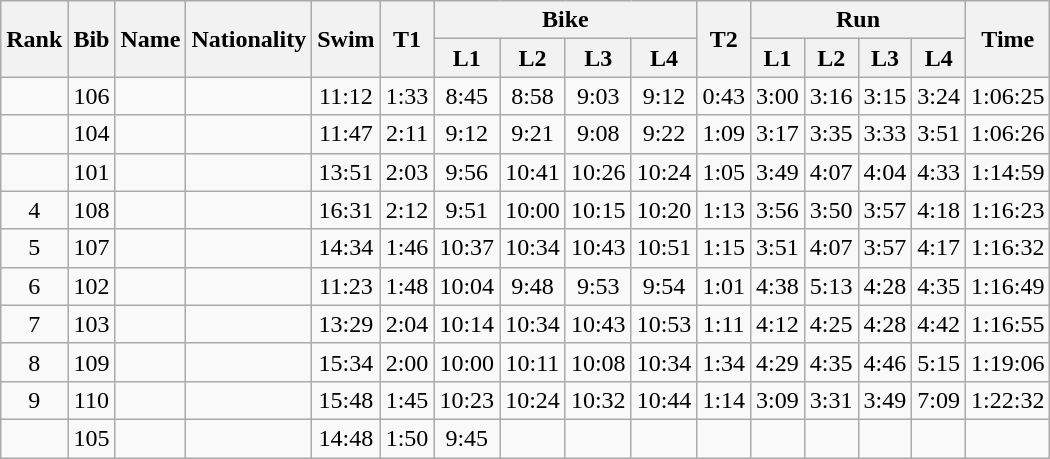<table class="wikitable sortable" style="text-align:center">
<tr>
<th rowspan="2">Rank</th>
<th rowspan="2">Bib</th>
<th rowspan="2">Name</th>
<th rowspan="2">Nationality</th>
<th rowspan="2">Swim</th>
<th rowspan="2">T1</th>
<th colspan="4">Bike</th>
<th rowspan="2">T2</th>
<th colspan="4">Run</th>
<th rowspan="2">Time</th>
</tr>
<tr>
<th>L1</th>
<th>L2</th>
<th>L3</th>
<th>L4</th>
<th>L1</th>
<th>L2</th>
<th>L3</th>
<th>L4</th>
</tr>
<tr>
<td></td>
<td>106</td>
<td align=left></td>
<td align=left></td>
<td>11:12</td>
<td>1:33</td>
<td>8:45</td>
<td>8:58</td>
<td>9:03</td>
<td>9:12</td>
<td>0:43</td>
<td>3:00</td>
<td>3:16</td>
<td>3:15</td>
<td>3:24</td>
<td>1:06:25</td>
</tr>
<tr>
<td></td>
<td>104</td>
<td align=left></td>
<td align=left></td>
<td>11:47</td>
<td>2:11</td>
<td>9:12</td>
<td>9:21</td>
<td>9:08</td>
<td>9:22</td>
<td>1:09</td>
<td>3:17</td>
<td>3:35</td>
<td>3:33</td>
<td>3:51</td>
<td>1:06:26</td>
</tr>
<tr>
<td></td>
<td>101</td>
<td align=left></td>
<td align=left></td>
<td>13:51</td>
<td>2:03</td>
<td>9:56</td>
<td>10:41</td>
<td>10:26</td>
<td>10:24</td>
<td>1:05</td>
<td>3:49</td>
<td>4:07</td>
<td>4:04</td>
<td>4:33</td>
<td>1:14:59</td>
</tr>
<tr>
<td>4</td>
<td>108</td>
<td align=left></td>
<td align=left></td>
<td>16:31</td>
<td>2:12</td>
<td>9:51</td>
<td>10:00</td>
<td>10:15</td>
<td>10:20</td>
<td>1:13</td>
<td>3:56</td>
<td>3:50</td>
<td>3:57</td>
<td>4:18</td>
<td>1:16:23</td>
</tr>
<tr>
<td>5</td>
<td>107</td>
<td align=left></td>
<td align=left></td>
<td>14:34</td>
<td>1:46</td>
<td>10:37</td>
<td>10:34</td>
<td>10:43</td>
<td>10:51</td>
<td>1:15</td>
<td>3:51</td>
<td>4:07</td>
<td>3:57</td>
<td>4:17</td>
<td>1:16:32</td>
</tr>
<tr>
<td>6</td>
<td>102</td>
<td align=left></td>
<td align=left></td>
<td>11:23</td>
<td>1:48</td>
<td>10:04</td>
<td>9:48</td>
<td>9:53</td>
<td>9:54</td>
<td>1:01</td>
<td>4:38</td>
<td>5:13</td>
<td>4:28</td>
<td>4:35</td>
<td>1:16:49</td>
</tr>
<tr>
<td>7</td>
<td>103</td>
<td align=left></td>
<td align=left></td>
<td>13:29</td>
<td>2:04</td>
<td>10:14</td>
<td>10:34</td>
<td>10:43</td>
<td>10:53</td>
<td>1:11</td>
<td>4:12</td>
<td>4:25</td>
<td>4:28</td>
<td>4:42</td>
<td>1:16:55</td>
</tr>
<tr>
<td>8</td>
<td>109</td>
<td align=left></td>
<td align=left></td>
<td>15:34</td>
<td>2:00</td>
<td>10:00</td>
<td>10:11</td>
<td>10:08</td>
<td>10:34</td>
<td>1:34</td>
<td>4:29</td>
<td>4:35</td>
<td>4:46</td>
<td>5:15</td>
<td>1:19:06</td>
</tr>
<tr>
<td>9</td>
<td>110</td>
<td align=left></td>
<td align=left></td>
<td>15:48</td>
<td>1:45</td>
<td>10:23</td>
<td>10:24</td>
<td>10:32</td>
<td>10:44</td>
<td>1:14</td>
<td>3:09</td>
<td>3:31</td>
<td>3:49</td>
<td>7:09</td>
<td>1:22:32</td>
</tr>
<tr>
<td></td>
<td>105</td>
<td align=left></td>
<td align=left></td>
<td>14:48</td>
<td>1:50</td>
<td>9:45</td>
<td></td>
<td></td>
<td></td>
<td></td>
<td></td>
<td></td>
<td></td>
<td></td>
<td></td>
</tr>
</table>
